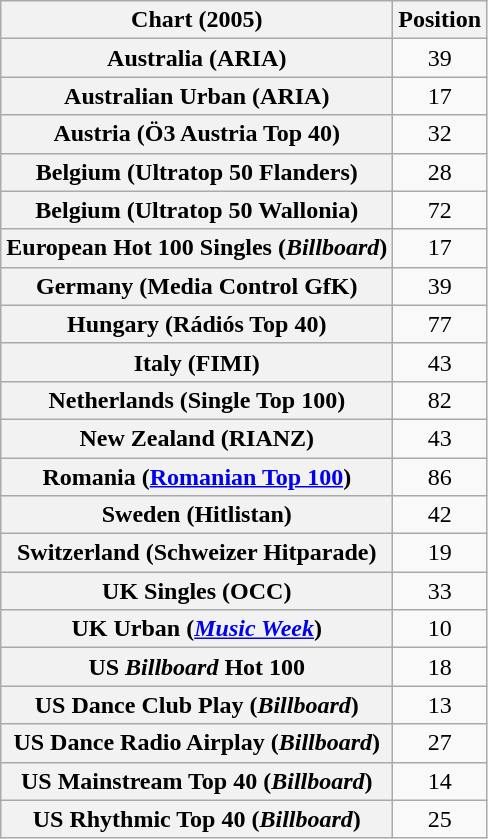<table class="wikitable sortable plainrowheaders" style="text-align:center">
<tr>
<th>Chart (2005)</th>
<th>Position</th>
</tr>
<tr>
<th scope="row">Australia (ARIA)</th>
<td>39</td>
</tr>
<tr>
<th scope="row">Australian Urban (ARIA)</th>
<td>17</td>
</tr>
<tr>
<th scope="row">Austria (Ö3 Austria Top 40)</th>
<td>32</td>
</tr>
<tr>
<th scope="row">Belgium (Ultratop 50 Flanders)</th>
<td>28</td>
</tr>
<tr>
<th scope="row">Belgium (Ultratop 50 Wallonia)</th>
<td>72</td>
</tr>
<tr>
<th scope="row">European Hot 100 Singles (<em>Billboard</em>)</th>
<td>17</td>
</tr>
<tr>
<th scope="row">Germany (Media Control GfK)</th>
<td>39</td>
</tr>
<tr>
<th scope="row">Hungary (Rádiós Top 40)</th>
<td>77</td>
</tr>
<tr>
<th scope="row">Italy (FIMI)</th>
<td>43</td>
</tr>
<tr>
<th scope="row">Netherlands (Single Top 100)</th>
<td>82</td>
</tr>
<tr>
<th scope="row">New Zealand (RIANZ)</th>
<td>43</td>
</tr>
<tr>
<th scope="row">Romania (<a href='#'>Romanian Top 100</a>)</th>
<td>86</td>
</tr>
<tr>
<th scope="row">Sweden (Hitlistan)</th>
<td>42</td>
</tr>
<tr>
<th scope="row">Switzerland (Schweizer Hitparade)</th>
<td>19</td>
</tr>
<tr>
<th scope="row">UK Singles (OCC)</th>
<td>33</td>
</tr>
<tr>
<th scope="row">UK Urban (<em><a href='#'>Music Week</a></em>)</th>
<td>10</td>
</tr>
<tr>
<th scope="row">US <em>Billboard</em> Hot 100</th>
<td>18</td>
</tr>
<tr>
<th scope="row">US Dance Club Play (<em>Billboard</em>)</th>
<td>13</td>
</tr>
<tr>
<th scope="row">US Dance Radio Airplay (<em>Billboard</em>)</th>
<td>27</td>
</tr>
<tr>
<th scope="row">US Mainstream Top 40 (<em>Billboard</em>)</th>
<td>14</td>
</tr>
<tr>
<th scope="row">US Rhythmic Top 40 (<em>Billboard</em>)</th>
<td>25</td>
</tr>
</table>
